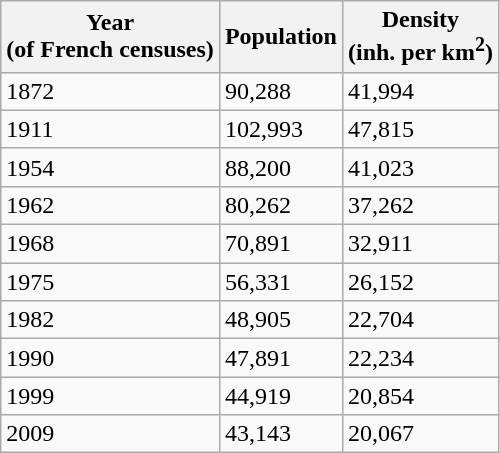<table class="wikitable">
<tr>
<th>Year<br>(of French censuses)</th>
<th>Population</th>
<th>Density<br>(inh. per km<sup>2</sup>)</th>
</tr>
<tr>
<td>1872</td>
<td>90,288</td>
<td>41,994</td>
</tr>
<tr>
<td>1911 </td>
<td>102,993</td>
<td>47,815</td>
</tr>
<tr>
<td>1954</td>
<td>88,200</td>
<td>41,023</td>
</tr>
<tr>
<td>1962</td>
<td>80,262</td>
<td>37,262</td>
</tr>
<tr>
<td>1968</td>
<td>70,891</td>
<td>32,911</td>
</tr>
<tr>
<td>1975</td>
<td>56,331</td>
<td>26,152</td>
</tr>
<tr>
<td>1982</td>
<td>48,905</td>
<td>22,704</td>
</tr>
<tr>
<td>1990</td>
<td>47,891</td>
<td>22,234</td>
</tr>
<tr>
<td>1999</td>
<td>44,919</td>
<td>20,854</td>
</tr>
<tr>
<td>2009</td>
<td>43,143</td>
<td>20,067</td>
</tr>
</table>
